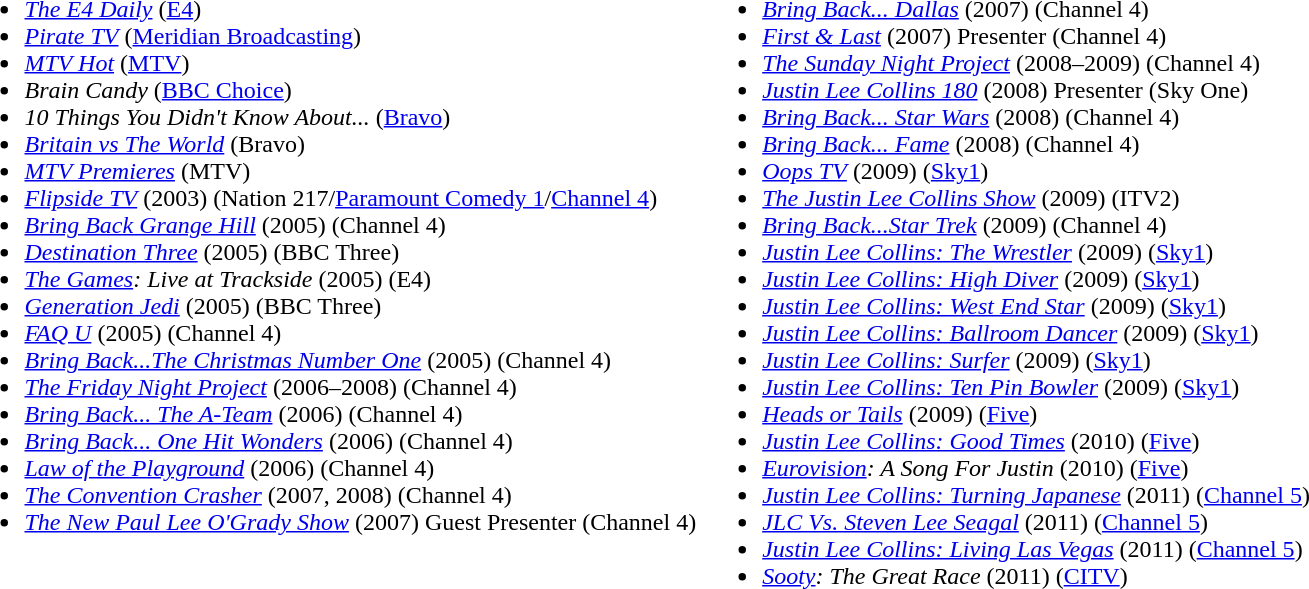<table>
<tr>
<td valign="top"><br><ul><li><em><a href='#'>The E4 Daily</a></em> (<a href='#'>E4</a>)</li><li><em><a href='#'>Pirate TV</a></em> (<a href='#'>Meridian Broadcasting</a>)</li><li><em><a href='#'>MTV Hot</a></em> (<a href='#'>MTV</a>)</li><li><em>Brain Candy</em> (<a href='#'>BBC Choice</a>)</li><li><em>10 Things You Didn't Know About...</em> (<a href='#'>Bravo</a>)</li><li><em><a href='#'>Britain vs The World</a></em> (Bravo)</li><li><em><a href='#'>MTV Premieres</a></em> (MTV)</li><li><em><a href='#'>Flipside TV</a></em> (2003) (Nation 217/<a href='#'>Paramount Comedy 1</a>/<a href='#'>Channel 4</a>)</li><li><em><a href='#'>Bring Back Grange Hill</a></em> (2005) (Channel 4)</li><li><em><a href='#'>Destination Three</a></em> (2005) (BBC Three)</li><li><em><a href='#'>The Games</a>: Live at Trackside</em> (2005) (E4)</li><li><em><a href='#'>Generation Jedi</a></em> (2005) (BBC Three)</li><li><em><a href='#'>FAQ U</a></em> (2005) (Channel 4)</li><li><em><a href='#'>Bring Back...The Christmas Number One</a></em> (2005) (Channel 4)</li><li><em><a href='#'>The Friday Night Project</a></em> (2006–2008) (Channel 4)</li><li><em><a href='#'>Bring Back... The A-Team</a></em> (2006) (Channel 4)</li><li><em><a href='#'>Bring Back... One Hit Wonders</a></em> (2006) (Channel 4)</li><li><em><a href='#'>Law of the Playground</a></em> (2006) (Channel 4)</li><li><em><a href='#'>The Convention Crasher</a></em> (2007, 2008) (Channel 4)</li><li><em><a href='#'>The New Paul Lee O'Grady Show</a></em> (2007) Guest Presenter (Channel 4)</li></ul></td>
<td valign="top"><br><ul><li><em><a href='#'>Bring Back... Dallas</a></em> (2007) (Channel 4)</li><li><em><a href='#'>First & Last</a></em> (2007) Presenter (Channel 4)</li><li><em><a href='#'>The Sunday Night Project</a></em> (2008–2009) (Channel 4)</li><li><em><a href='#'>Justin Lee Collins 180</a></em> (2008) Presenter (Sky One)</li><li><em><a href='#'>Bring Back... Star Wars</a></em> (2008) (Channel 4)</li><li><em><a href='#'>Bring Back... Fame</a></em> (2008) (Channel 4)</li><li><em><a href='#'>Oops TV</a></em> (2009) (<a href='#'>Sky1</a>)</li><li><em><a href='#'>The Justin Lee Collins Show</a></em> (2009) (ITV2)</li><li><em><a href='#'>Bring Back...Star Trek</a></em> (2009) (Channel 4)</li><li><em><a href='#'>Justin Lee Collins: The Wrestler</a></em> (2009) (<a href='#'>Sky1</a>)</li><li><em><a href='#'>Justin Lee Collins: High Diver</a></em> (2009) (<a href='#'>Sky1</a>)</li><li><em><a href='#'>Justin Lee Collins: West End Star</a></em> (2009) (<a href='#'>Sky1</a>)</li><li><em><a href='#'>Justin Lee Collins: Ballroom Dancer</a></em> (2009) (<a href='#'>Sky1</a>)</li><li><em><a href='#'>Justin Lee Collins: Surfer</a></em> (2009) (<a href='#'>Sky1</a>)</li><li><em><a href='#'>Justin Lee Collins: Ten Pin Bowler</a></em> (2009) (<a href='#'>Sky1</a>)</li><li><em><a href='#'>Heads or Tails</a></em> (2009) (<a href='#'>Five</a>)</li><li><em><a href='#'>Justin Lee Collins: Good Times</a></em> (2010) (<a href='#'>Five</a>)</li><li><em><a href='#'>Eurovision</a>: A Song For Justin</em> (2010) (<a href='#'>Five</a>)</li><li><em><a href='#'>Justin Lee Collins: Turning Japanese</a></em> (2011) (<a href='#'>Channel 5</a>)</li><li><em><a href='#'>JLC Vs. Steven Lee Seagal</a></em> (2011) (<a href='#'>Channel 5</a>)</li><li><em><a href='#'>Justin Lee Collins: Living Las Vegas</a></em> (2011) (<a href='#'>Channel 5</a>)</li><li><em><a href='#'>Sooty</a>: The Great Race</em> (2011) (<a href='#'>CITV</a>)</li></ul></td>
</tr>
</table>
